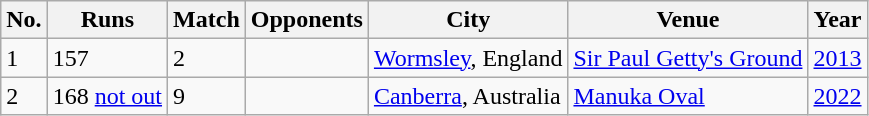<table class="wikitable">
<tr>
<th>No.</th>
<th>Runs</th>
<th>Match</th>
<th>Opponents</th>
<th>City</th>
<th>Venue</th>
<th>Year</th>
</tr>
<tr>
<td>1</td>
<td>157</td>
<td>2</td>
<td></td>
<td><a href='#'>Wormsley</a>, England</td>
<td><a href='#'>Sir Paul Getty's Ground</a></td>
<td><a href='#'>2013</a></td>
</tr>
<tr>
<td>2</td>
<td>168 <a href='#'>not out</a></td>
<td>9</td>
<td></td>
<td><a href='#'>Canberra</a>, Australia</td>
<td><a href='#'>Manuka Oval</a></td>
<td><a href='#'>2022</a></td>
</tr>
</table>
